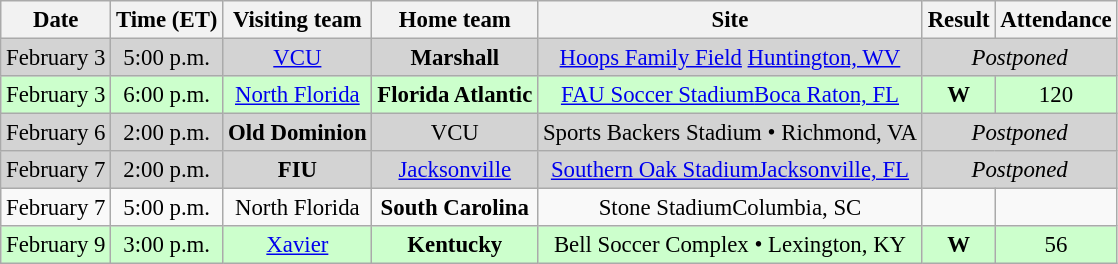<table class="wikitable" style="font-size:95%; text-align: center;">
<tr>
<th>Date</th>
<th>Time (ET)</th>
<th>Visiting team</th>
<th>Home team</th>
<th>Site</th>
<th>Result</th>
<th>Attendance</th>
</tr>
<tr bgcolor="D3D3D3">
<td>February 3</td>
<td>5:00 p.m.</td>
<td><a href='#'>VCU</a></td>
<td><strong>Marshall</strong></td>
<td><a href='#'>Hoops Family Field</a> <a href='#'>Huntington, WV</a></td>
<td colspan="2"><em>Postponed</em></td>
</tr>
<tr bgcolor="#cfc">
<td>February 3</td>
<td>6:00 p.m.</td>
<td><a href='#'>North Florida</a></td>
<td><strong>Florida Atlantic</strong></td>
<td><a href='#'>FAU Soccer Stadium</a><a href='#'>Boca Raton, FL</a></td>
<td><strong>W</strong> </td>
<td>120</td>
</tr>
<tr bgcolor="D3D3D3">
<td>February 6</td>
<td>2:00 p.m.</td>
<td><strong>Old Dominion</strong></td>
<td>VCU</td>
<td>Sports Backers Stadium • Richmond, VA</td>
<td colspan="2"><em>Postponed</em></td>
</tr>
<tr bgcolor="D3D3D3">
<td>February 7</td>
<td>2:00 p.m.</td>
<td><strong>FIU</strong></td>
<td><a href='#'>Jacksonville</a></td>
<td><a href='#'>Southern Oak Stadium</a><a href='#'>Jacksonville, FL</a></td>
<td colspan="2"><em>Postponed</em></td>
</tr>
<tr>
<td>February 7</td>
<td>5:00 p.m.</td>
<td>North Florida</td>
<td><strong>South Carolina</strong></td>
<td>Stone StadiumColumbia, SC</td>
<td></td>
<td></td>
</tr>
<tr bgcolor="#cfc">
<td>February 9</td>
<td>3:00 p.m.</td>
<td><a href='#'>Xavier</a></td>
<td><strong>Kentucky</strong></td>
<td>Bell Soccer Complex • Lexington, KY</td>
<td><strong>W</strong>  </td>
<td>56</td>
</tr>
</table>
